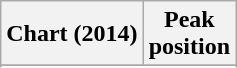<table class="wikitable sortable plainrowheaders">
<tr>
<th>Chart (2014)</th>
<th>Peak<br>position</th>
</tr>
<tr>
</tr>
<tr>
</tr>
</table>
